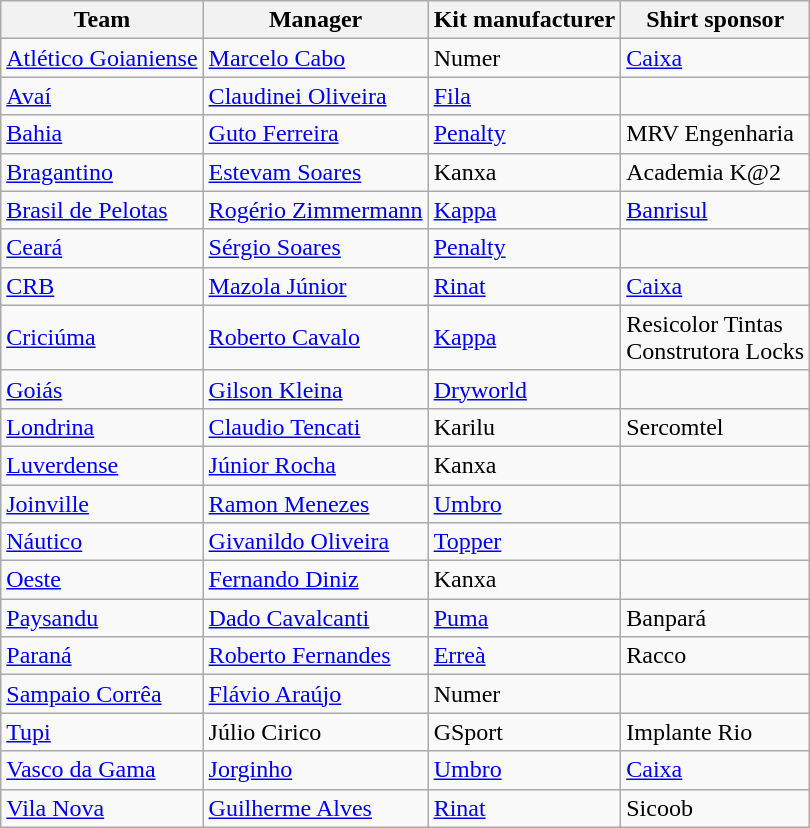<table class="wikitable sortable">
<tr>
<th>Team</th>
<th>Manager</th>
<th>Kit manufacturer</th>
<th>Shirt sponsor</th>
</tr>
<tr>
<td><a href='#'>Atlético Goianiense</a></td>
<td> <a href='#'>Marcelo Cabo</a></td>
<td>Numer</td>
<td><a href='#'>Caixa</a></td>
</tr>
<tr>
<td><a href='#'>Avaí</a></td>
<td> <a href='#'>Claudinei Oliveira</a></td>
<td><a href='#'>Fila</a></td>
<td></td>
</tr>
<tr>
<td><a href='#'>Bahia</a></td>
<td> <a href='#'>Guto Ferreira</a></td>
<td><a href='#'>Penalty</a></td>
<td>MRV Engenharia</td>
</tr>
<tr>
<td><a href='#'>Bragantino</a></td>
<td> <a href='#'>Estevam Soares</a></td>
<td>Kanxa</td>
<td>Academia K@2</td>
</tr>
<tr>
<td><a href='#'>Brasil de Pelotas</a></td>
<td> <a href='#'>Rogério Zimmermann</a></td>
<td><a href='#'>Kappa</a></td>
<td><a href='#'>Banrisul</a></td>
</tr>
<tr>
<td><a href='#'>Ceará</a></td>
<td> <a href='#'>Sérgio Soares</a></td>
<td><a href='#'>Penalty</a></td>
<td></td>
</tr>
<tr>
<td><a href='#'>CRB</a></td>
<td> <a href='#'>Mazola Júnior</a></td>
<td><a href='#'>Rinat</a></td>
<td><a href='#'>Caixa</a></td>
</tr>
<tr>
<td><a href='#'>Criciúma</a></td>
<td> <a href='#'>Roberto Cavalo</a></td>
<td><a href='#'>Kappa</a></td>
<td>Resicolor Tintas<br>Construtora Locks</td>
</tr>
<tr>
<td><a href='#'>Goiás</a></td>
<td> <a href='#'>Gilson Kleina</a></td>
<td><a href='#'>Dryworld</a></td>
<td></td>
</tr>
<tr>
<td><a href='#'>Londrina</a></td>
<td> <a href='#'>Claudio Tencati</a></td>
<td>Karilu</td>
<td>Sercomtel</td>
</tr>
<tr>
<td><a href='#'>Luverdense</a></td>
<td> <a href='#'>Júnior Rocha</a></td>
<td>Kanxa</td>
<td></td>
</tr>
<tr>
<td><a href='#'>Joinville</a></td>
<td> <a href='#'>Ramon Menezes</a></td>
<td><a href='#'>Umbro</a></td>
<td></td>
</tr>
<tr>
<td><a href='#'>Náutico</a></td>
<td> <a href='#'>Givanildo Oliveira</a></td>
<td><a href='#'>Topper</a></td>
<td></td>
</tr>
<tr>
<td><a href='#'>Oeste</a></td>
<td> <a href='#'>Fernando Diniz</a></td>
<td>Kanxa</td>
<td></td>
</tr>
<tr>
<td><a href='#'>Paysandu</a></td>
<td> <a href='#'>Dado Cavalcanti</a></td>
<td><a href='#'>Puma</a></td>
<td>Banpará</td>
</tr>
<tr>
<td><a href='#'>Paraná</a></td>
<td> <a href='#'>Roberto Fernandes</a></td>
<td><a href='#'>Erreà</a></td>
<td>Racco</td>
</tr>
<tr>
<td><a href='#'>Sampaio Corrêa</a></td>
<td> <a href='#'>Flávio Araújo</a></td>
<td>Numer</td>
<td></td>
</tr>
<tr>
<td><a href='#'>Tupi</a></td>
<td> Júlio Cirico</td>
<td>GSport</td>
<td>Implante Rio</td>
</tr>
<tr>
<td><a href='#'>Vasco da Gama</a></td>
<td> <a href='#'>Jorginho</a></td>
<td><a href='#'>Umbro</a></td>
<td><a href='#'>Caixa</a></td>
</tr>
<tr>
<td><a href='#'>Vila Nova</a></td>
<td> <a href='#'>Guilherme Alves</a></td>
<td><a href='#'>Rinat</a></td>
<td>Sicoob</td>
</tr>
</table>
